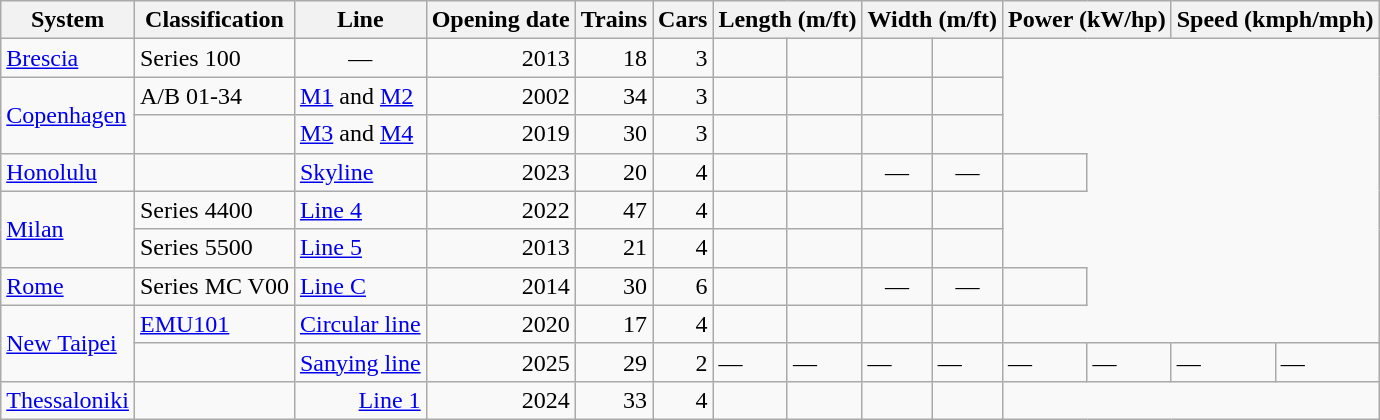<table class="wikitable">
<tr>
<th>System</th>
<th>Classification</th>
<th>Line</th>
<th>Opening date</th>
<th>Trains</th>
<th>Cars</th>
<th colspan=2>Length (m/ft)</th>
<th colspan=2>Width (m/ft)</th>
<th colspan=2>Power (kW/hp)</th>
<th colspan=2>Speed (kmph/mph)</th>
</tr>
<tr>
<td><a href='#'>Brescia</a></td>
<td>Series 100</td>
<td align="center">—</td>
<td align=right>2013</td>
<td align=right>18</td>
<td align=right>3</td>
<td></td>
<td></td>
<td></td>
<td></td>
</tr>
<tr>
<td rowspan="2"><a href='#'>Copenhagen</a></td>
<td>A/B 01-34</td>
<td><a href='#'>M1</a> and <a href='#'>M2</a></td>
<td align=right>2002</td>
<td align=right>34</td>
<td align=right>3</td>
<td></td>
<td></td>
<td></td>
<td></td>
</tr>
<tr>
<td></td>
<td><a href='#'>M3</a> and <a href='#'>M4</a></td>
<td align=right>2019</td>
<td align="right">30</td>
<td align="right">3</td>
<td></td>
<td></td>
<td></td>
<td></td>
</tr>
<tr>
<td><a href='#'>Honolulu</a></td>
<td></td>
<td><a href='#'>Skyline</a></td>
<td align="right">2023</td>
<td align="right">20</td>
<td align=right>4</td>
<td></td>
<td></td>
<td align=center>—</td>
<td align=center>—</td>
<td></td>
</tr>
<tr>
<td rowspan="2"><a href='#'>Milan</a></td>
<td>Series 4400</td>
<td><a href='#'>Line 4</a></td>
<td align=right>2022</td>
<td align="right">47</td>
<td align=right>4</td>
<td></td>
<td></td>
<td></td>
<td></td>
</tr>
<tr>
<td>Series 5500</td>
<td><a href='#'>Line 5</a></td>
<td align=right>2013</td>
<td align=right>21</td>
<td align=right>4</td>
<td></td>
<td></td>
<td></td>
<td></td>
</tr>
<tr>
<td><a href='#'>Rome</a></td>
<td>Series MC V00</td>
<td><a href='#'>Line C</a></td>
<td align=right>2014</td>
<td align=right>30</td>
<td align=right>6</td>
<td></td>
<td></td>
<td align=center>—</td>
<td align=center>—</td>
<td></td>
</tr>
<tr>
<td rowspan="2"><a href='#'>New Taipei</a></td>
<td><a href='#'>EMU101</a></td>
<td><a href='#'>Circular line</a></td>
<td align=right>2020</td>
<td align="right">17</td>
<td align=right>4</td>
<td></td>
<td></td>
<td></td>
<td></td>
</tr>
<tr>
<td></td>
<td><a href='#'>Sanying line</a></td>
<td align="right">2025</td>
<td align="right">29</td>
<td align="right">2</td>
<td>—</td>
<td>—</td>
<td>—</td>
<td>—</td>
<td>—</td>
<td>—</td>
<td>—</td>
<td>—</td>
</tr>
<tr>
<td><a href='#'>Thessaloniki</a></td>
<td></td>
<td align="right"><a href='#'>Line 1</a></td>
<td align="right">2024</td>
<td align="right">33</td>
<td align=right>4</td>
<td></td>
<td></td>
<td></td>
<td></td>
</tr>
</table>
